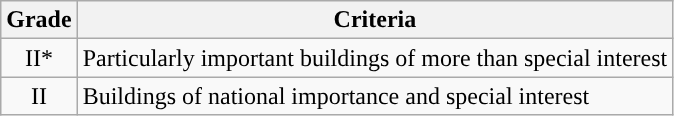<table class="wikitable">
<tr>
<th>Grade</th>
<th>Criteria</th>
</tr>
<tr>
<td align="center" >II*</td>
<td>Particularly important buildings of more than special interest</td>
</tr>
<tr>
<td align="center" >II</td>
<td>Buildings of national importance and special interest</td>
</tr>
</table>
